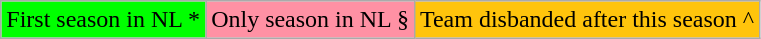<table class="wikitable" style="font-size:100%;line-height:1.1;">
<tr>
<td style="background-color:#00FF00;">First season in NL *</td>
<td style="background-color:#FF91A4;">Only season in NL §</td>
<td style="background-color:#FFC40C;">Team disbanded after this season ^</td>
</tr>
</table>
